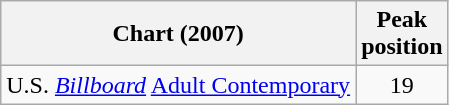<table class="wikitable">
<tr>
<th>Chart (2007)</th>
<th>Peak<br>position</th>
</tr>
<tr>
<td>U.S. <em><a href='#'>Billboard</a></em> <a href='#'>Adult Contemporary</a></td>
<td align="center">19</td>
</tr>
</table>
